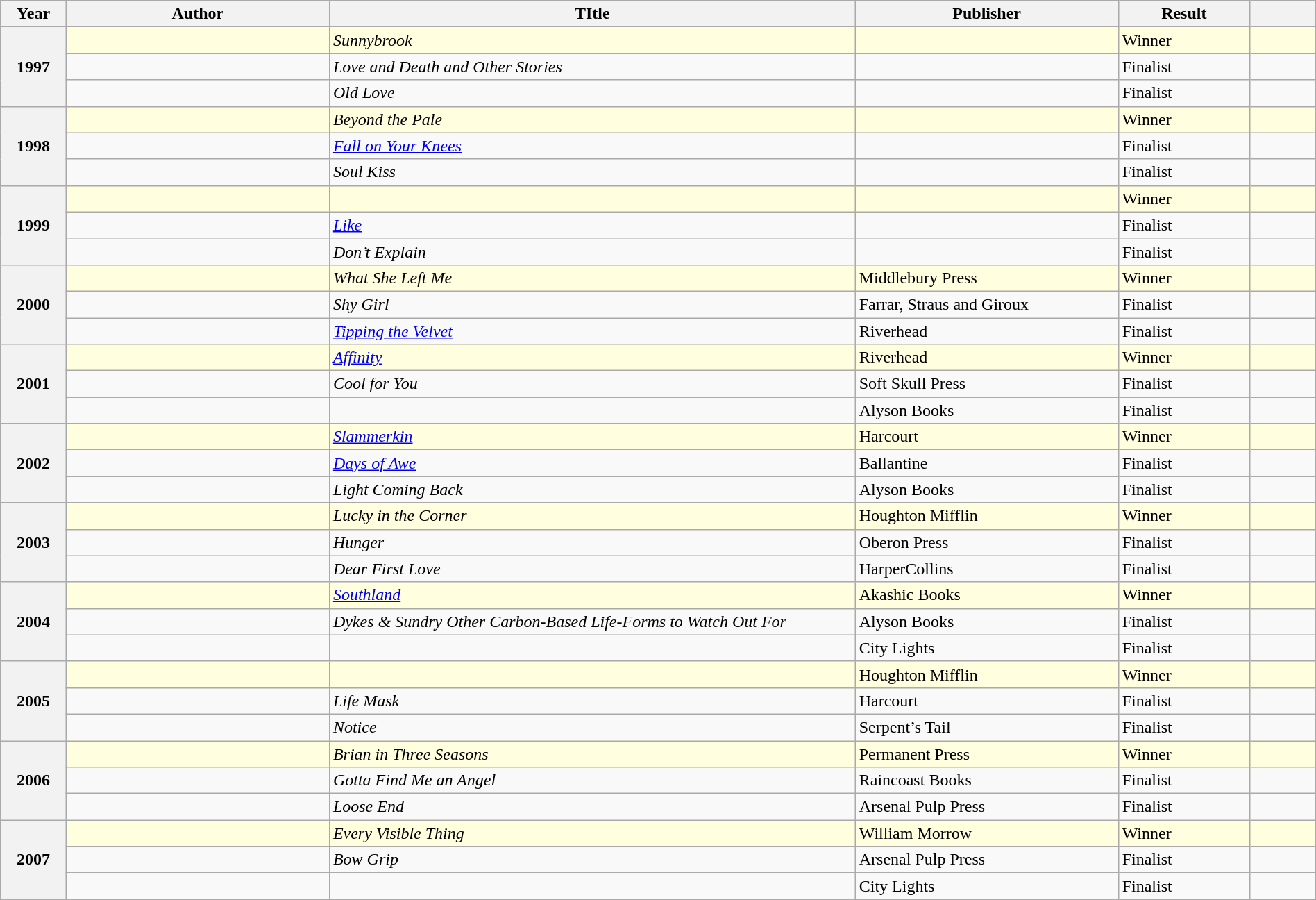<table class="wikitable" style="width:100%">
<tr>
<th scope="col" width="5%">Year</th>
<th scope="col" width="20%">Author</th>
<th>TItle</th>
<th scope="col" width="20%">Publisher</th>
<th scope="col" width="10%">Result</th>
<th scope="col" width="5%"></th>
</tr>
<tr style="background:lightyellow">
<th rowspan="3">1997</th>
<td></td>
<td><em>Sunnybrook</em></td>
<td></td>
<td>Winner</td>
<td></td>
</tr>
<tr>
<td></td>
<td><em>Love and Death and Other Stories</em></td>
<td></td>
<td>Finalist</td>
<td></td>
</tr>
<tr>
<td></td>
<td><em>Old Love</em></td>
<td></td>
<td>Finalist</td>
<td></td>
</tr>
<tr style="background:lightyellow">
<th rowspan="3">1998</th>
<td></td>
<td><em>Beyond the Pale</em></td>
<td></td>
<td>Winner</td>
<td></td>
</tr>
<tr>
<td></td>
<td><em><a href='#'>Fall on Your Knees</a></em></td>
<td></td>
<td>Finalist</td>
<td></td>
</tr>
<tr>
<td></td>
<td><em>Soul Kiss</em></td>
<td></td>
<td>Finalist</td>
<td></td>
</tr>
<tr style="background:lightyellow">
<th rowspan="3">1999</th>
<td></td>
<td><em></em></td>
<td></td>
<td>Winner</td>
<td></td>
</tr>
<tr>
<td></td>
<td><em><a href='#'>Like</a></em></td>
<td></td>
<td>Finalist</td>
<td></td>
</tr>
<tr>
<td></td>
<td><em>Don’t Explain</em></td>
<td></td>
<td>Finalist</td>
<td></td>
</tr>
<tr style="background:lightyellow">
<th rowspan="3">2000</th>
<td></td>
<td><em>What She Left Me</em></td>
<td>Middlebury Press</td>
<td>Winner</td>
<td></td>
</tr>
<tr>
<td></td>
<td><em>Shy Girl</em></td>
<td>Farrar, Straus and Giroux</td>
<td>Finalist</td>
<td></td>
</tr>
<tr>
<td></td>
<td><em><a href='#'>Tipping the Velvet</a></em></td>
<td>Riverhead</td>
<td>Finalist</td>
<td></td>
</tr>
<tr style="background:lightyellow">
<th rowspan="3">2001</th>
<td></td>
<td><em><a href='#'>Affinity</a></em></td>
<td>Riverhead</td>
<td>Winner</td>
<td></td>
</tr>
<tr>
<td></td>
<td><em>Cool for You</em></td>
<td>Soft Skull Press</td>
<td>Finalist</td>
<td></td>
</tr>
<tr>
<td></td>
<td><em></em></td>
<td>Alyson Books</td>
<td>Finalist</td>
<td></td>
</tr>
<tr style="background:lightyellow">
<th rowspan="3">2002</th>
<td></td>
<td><em><a href='#'>Slammerkin</a></em></td>
<td>Harcourt</td>
<td>Winner</td>
<td></td>
</tr>
<tr>
<td></td>
<td><em><a href='#'>Days of Awe</a></em></td>
<td>Ballantine</td>
<td>Finalist</td>
<td></td>
</tr>
<tr>
<td></td>
<td><em>Light Coming Back</em></td>
<td>Alyson Books</td>
<td>Finalist</td>
<td></td>
</tr>
<tr style="background:lightyellow">
<th rowspan="3">2003</th>
<td></td>
<td><em>Lucky in the Corner</em></td>
<td>Houghton Mifflin</td>
<td>Winner</td>
<td></td>
</tr>
<tr>
<td></td>
<td><em>Hunger</em></td>
<td>Oberon Press</td>
<td>Finalist</td>
<td></td>
</tr>
<tr>
<td></td>
<td><em>Dear First Love</em></td>
<td>HarperCollins</td>
<td>Finalist</td>
<td></td>
</tr>
<tr style="background:lightyellow">
<th rowspan="3">2004</th>
<td></td>
<td><a href='#'><em>Southland</em></a></td>
<td>Akashic Books</td>
<td>Winner</td>
<td></td>
</tr>
<tr>
<td></td>
<td><em>Dykes & Sundry Other Carbon-Based Life-Forms to Watch Out For</em></td>
<td>Alyson Books</td>
<td>Finalist</td>
<td></td>
</tr>
<tr>
<td></td>
<td><em></em></td>
<td>City Lights</td>
<td>Finalist</td>
<td></td>
</tr>
<tr style="background:lightyellow">
<th rowspan="3">2005</th>
<td></td>
<td><em></em></td>
<td>Houghton Mifflin</td>
<td>Winner</td>
<td></td>
</tr>
<tr>
<td></td>
<td><em>Life Mask</em></td>
<td>Harcourt</td>
<td>Finalist</td>
<td></td>
</tr>
<tr>
<td></td>
<td><em>Notice</em></td>
<td>Serpent’s Tail</td>
<td>Finalist</td>
<td></td>
</tr>
<tr style="background:lightyellow">
<th rowspan="3">2006</th>
<td></td>
<td><em>Brian in Three Seasons</em></td>
<td>Permanent Press</td>
<td>Winner</td>
<td></td>
</tr>
<tr>
<td></td>
<td><em>Gotta Find Me an Angel</em></td>
<td>Raincoast Books</td>
<td>Finalist</td>
<td></td>
</tr>
<tr>
<td></td>
<td><em>Loose End</em></td>
<td>Arsenal Pulp Press</td>
<td>Finalist</td>
<td></td>
</tr>
<tr style="background:lightyellow">
<th rowspan="3">2007</th>
<td></td>
<td><em>Every Visible Thing</em></td>
<td>William Morrow</td>
<td>Winner</td>
<td></td>
</tr>
<tr>
<td></td>
<td><em>Bow Grip</em></td>
<td>Arsenal Pulp Press</td>
<td>Finalist</td>
<td></td>
</tr>
<tr>
<td></td>
<td><em></em></td>
<td>City Lights</td>
<td>Finalist</td>
<td></td>
</tr>
</table>
